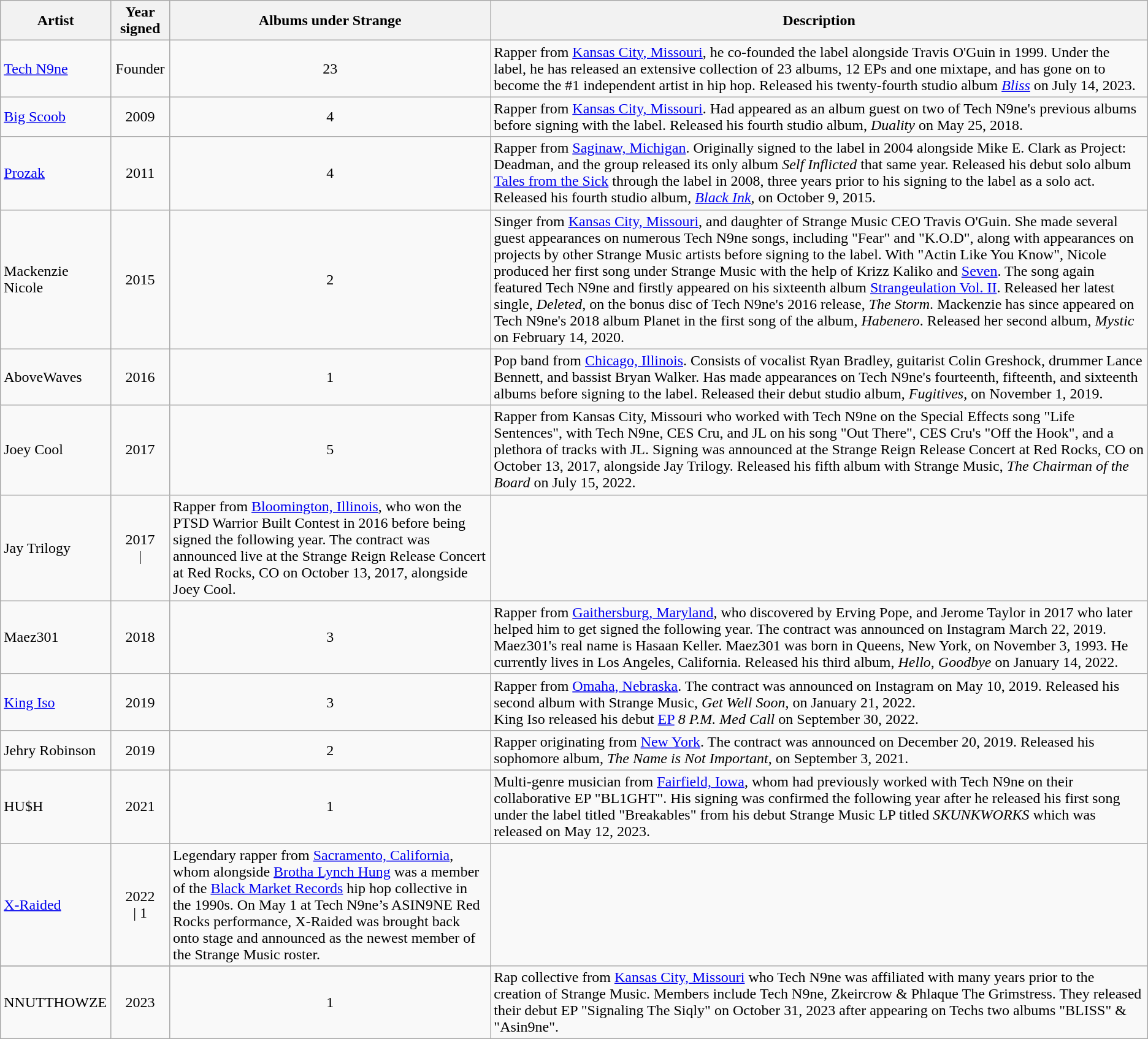<table class="wikitable">
<tr>
<th>Artist</th>
<th>Year signed</th>
<th>Albums under Strange</th>
<th>Description</th>
</tr>
<tr>
<td><a href='#'>Tech N9ne</a></td>
<td style="text-align:center;">Founder</td>
<td style="text-align:center;">23</td>
<td>Rapper from <a href='#'>Kansas City, Missouri</a>, he co-founded the label alongside Travis O'Guin in 1999. Under the label, he has released an extensive collection of 23 albums, 12 EPs and one mixtape, and has gone on to become the #1 independent artist in hip hop. Released his twenty-fourth studio album <em><a href='#'>Bliss</a></em> on July 14, 2023.</td>
</tr>
<tr>
<td><a href='#'>Big Scoob</a></td>
<td style="text-align:center;">2009</td>
<td style="text-align:center;">4</td>
<td>Rapper from <a href='#'>Kansas City, Missouri</a>. Had appeared as an album guest on two of Tech N9ne's previous albums before signing with the label. Released his fourth studio album, <em>Duality</em> on May 25, 2018.</td>
</tr>
<tr>
<td><a href='#'>Prozak</a></td>
<td style="text-align:center;">2011</td>
<td style="text-align:center;">4</td>
<td>Rapper from <a href='#'>Saginaw, Michigan</a>. Originally signed to the label in 2004 alongside Mike E. Clark as Project: Deadman, and the group released its only album <em>Self Inflicted</em> that same year. Released his debut solo album <a href='#'>Tales from the Sick</a> through the label in 2008, three years prior to his signing to the label as a solo act. Released his fourth studio album, <em><a href='#'>Black Ink</a></em>, on October 9, 2015.</td>
</tr>
<tr>
<td>Mackenzie Nicole</td>
<td style="text-align:center;">2015</td>
<td style="text-align:center;">2</td>
<td>Singer from <a href='#'>Kansas City, Missouri</a>, and daughter of Strange Music CEO Travis O'Guin. She made several guest appearances on numerous Tech N9ne songs, including "Fear" and "K.O.D", along with appearances on projects by other Strange Music artists before signing to the label. With "Actin Like You Know", Nicole produced her first song under Strange Music with the help of Krizz Kaliko and <a href='#'>Seven</a>. The song again featured Tech N9ne and firstly appeared on his sixteenth album <a href='#'>Strangeulation Vol. II</a>. Released her latest single, <em>Deleted</em>, on the bonus disc of Tech N9ne's 2016 release, <em>The Storm</em>. Mackenzie has since appeared on Tech N9ne's 2018 album Planet in the first song of the album, <em>Habenero</em>. Released her second album, <em>Mystic</em> on February 14, 2020.</td>
</tr>
<tr>
<td>AboveWaves</td>
<td style="text-align:center;">2016</td>
<td style="text-align:center;">1</td>
<td>Pop band from <a href='#'>Chicago, Illinois</a>. Consists of vocalist Ryan Bradley, guitarist Colin Greshock, drummer Lance Bennett, and bassist Bryan Walker. Has made appearances on Tech N9ne's fourteenth, fifteenth, and sixteenth albums before signing to the label. Released their debut studio album, <em>Fugitives</em>, on November 1, 2019.</td>
</tr>
<tr>
<td>Joey Cool</td>
<td style="text-align:center;">2017</td>
<td style="text-align:center;">5</td>
<td>Rapper from Kansas City, Missouri who worked with Tech N9ne on the Special Effects song "Life Sentences", with Tech N9ne, CES Cru, and JL on his song "Out There", CES Cru's "Off the Hook", and a plethora of tracks with JL. Signing was announced at the Strange Reign Release Concert at Red Rocks, CO on October 13, 2017, alongside Jay Trilogy. Released his fifth album with Strange Music, <em>The Chairman of the Board</em> on July 15, 2022.</td>
</tr>
<tr>
<td>Jay Trilogy</td>
<td style="text-align:center;">2017<br>|</td>
<td>Rapper from <a href='#'>Bloomington, Illinois</a>, who won the PTSD Warrior Built Contest in 2016 before being signed the following year. The contract was announced live at the Strange Reign Release Concert at Red Rocks, CO on October 13, 2017, alongside Joey Cool.</td>
</tr>
<tr>
<td>Maez301</td>
<td style="text-align:center;">2018</td>
<td style="text-align:center;">3</td>
<td>Rapper from <a href='#'>Gaithersburg, Maryland</a>, who discovered by Erving Pope, and Jerome Taylor in 2017 who later helped him to get signed the following year. The contract was announced on Instagram March 22, 2019. Maez301's real name is Hasaan Keller. Maez301 was born in Queens, New York, on November 3, 1993. He currently lives in Los Angeles, California. Released his third album, <em>Hello, Goodbye</em> on January 14, 2022.</td>
</tr>
<tr>
<td><a href='#'>King Iso</a></td>
<td style="text-align:center;">2019</td>
<td style="text-align:center;">3</td>
<td>Rapper from <a href='#'>Omaha, Nebraska</a>. The contract was announced on Instagram on May 10, 2019. Released his second album with Strange Music, <em>Get Well Soon</em>, on January 21, 2022.<br>King Iso released his debut <a href='#'>EP</a> <em>8 P.M. Med Call</em> on September 30, 2022.</td>
</tr>
<tr>
<td>Jehry Robinson</td>
<td style="text-align:center;">2019</td>
<td style="text-align:center;">2</td>
<td>Rapper originating from <a href='#'>New York</a>. The contract was announced on December 20, 2019. Released his sophomore album, <em>The Name is Not Important</em>, on September 3, 2021.</td>
</tr>
<tr>
<td>HU$H</td>
<td style="text-align:center;">2021</td>
<td style="text-align:center;">1</td>
<td>Multi-genre musician from <a href='#'>Fairfield, Iowa</a>, whom had previously worked with Tech N9ne on their collaborative EP "BL1GHT". His signing was confirmed the following year after he released his first song under the label titled "Breakables" from his debut Strange Music LP titled <em>SKUNKWORKS</em> which was released on May 12, 2023.</td>
</tr>
<tr>
<td><a href='#'>X-Raided</a></td>
<td style="text-align:center;">2022<br>| 1</td>
<td>Legendary rapper from <a href='#'>Sacramento, California</a>, whom alongside <a href='#'>Brotha Lynch Hung</a> was a member of the <a href='#'>Black Market Records</a> hip hop collective in the 1990s. On May 1 at Tech N9ne’s ASIN9NE Red Rocks performance, X-Raided was brought back onto stage and announced as the newest member of the Strange Music roster.</td>
</tr>
<tr>
</tr>
<tr>
<td>NNUTTHOWZE</td>
<td style="text-align:center;">2023</td>
<td style="text-align:center;">1</td>
<td>Rap collective from <a href='#'>Kansas City, Missouri</a> who Tech N9ne was affiliated with many years prior to the creation of Strange Music. Members include Tech N9ne, Zkeircrow & Phlaque The Grimstress. They released their debut EP "Signaling The Siqly" on October 31, 2023 after appearing on Techs two albums "BLISS" & "Asin9ne".</td>
</tr>
</table>
